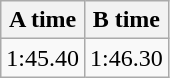<table class="wikitable" border="1" align="upright">
<tr>
<th>A time</th>
<th>B time</th>
</tr>
<tr>
<td>1:45.40</td>
<td>1:46.30</td>
</tr>
</table>
